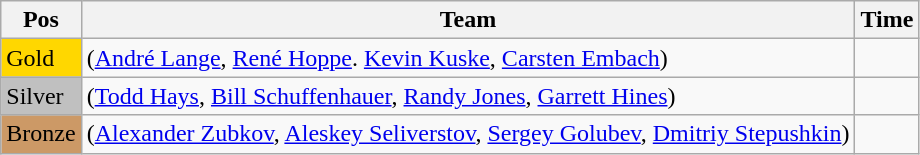<table class="wikitable">
<tr>
<th>Pos</th>
<th>Team</th>
<th>Time</th>
</tr>
<tr>
<td style="background:gold">Gold</td>
<td> (<a href='#'>André Lange</a>, <a href='#'>René Hoppe</a>. <a href='#'>Kevin Kuske</a>, <a href='#'>Carsten Embach</a>)</td>
<td></td>
</tr>
<tr>
<td style="background:silver">Silver</td>
<td> (<a href='#'>Todd Hays</a>, <a href='#'>Bill Schuffenhauer</a>, <a href='#'>Randy Jones</a>, <a href='#'>Garrett Hines</a>)</td>
<td></td>
</tr>
<tr>
<td style="background:#cc9966">Bronze</td>
<td> (<a href='#'>Alexander Zubkov</a>, <a href='#'>Aleskey Seliverstov</a>, <a href='#'>Sergey Golubev</a>, <a href='#'>Dmitriy Stepushkin</a>)</td>
<td></td>
</tr>
</table>
